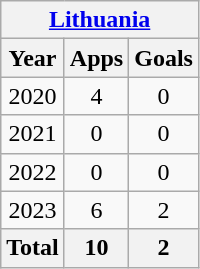<table class="wikitable" style="text-align:center">
<tr>
<th colspan=3><a href='#'>Lithuania</a></th>
</tr>
<tr>
<th>Year</th>
<th>Apps</th>
<th>Goals</th>
</tr>
<tr>
<td>2020</td>
<td>4</td>
<td>0</td>
</tr>
<tr>
<td>2021</td>
<td>0</td>
<td>0</td>
</tr>
<tr>
<td>2022</td>
<td>0</td>
<td>0</td>
</tr>
<tr>
<td>2023</td>
<td>6</td>
<td>2</td>
</tr>
<tr>
<th>Total</th>
<th>10</th>
<th>2</th>
</tr>
</table>
